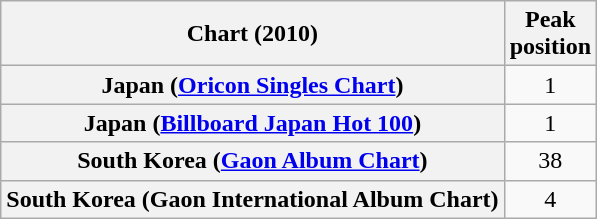<table class="wikitable sortable plainrowheaders" style="text-align:center">
<tr>
<th scope="col">Chart (2010)</th>
<th scope="col">Peak<br> position</th>
</tr>
<tr>
<th scope="row">Japan (<a href='#'>Oricon Singles Chart</a>)</th>
<td>1</td>
</tr>
<tr>
<th scope="row">Japan (<a href='#'>Billboard Japan Hot 100</a>)</th>
<td>1</td>
</tr>
<tr>
<th scope="row">South Korea (<a href='#'>Gaon Album Chart</a>)</th>
<td align="center">38</td>
</tr>
<tr>
<th scope="row">South Korea (Gaon International Album Chart)</th>
<td align="center">4</td>
</tr>
</table>
